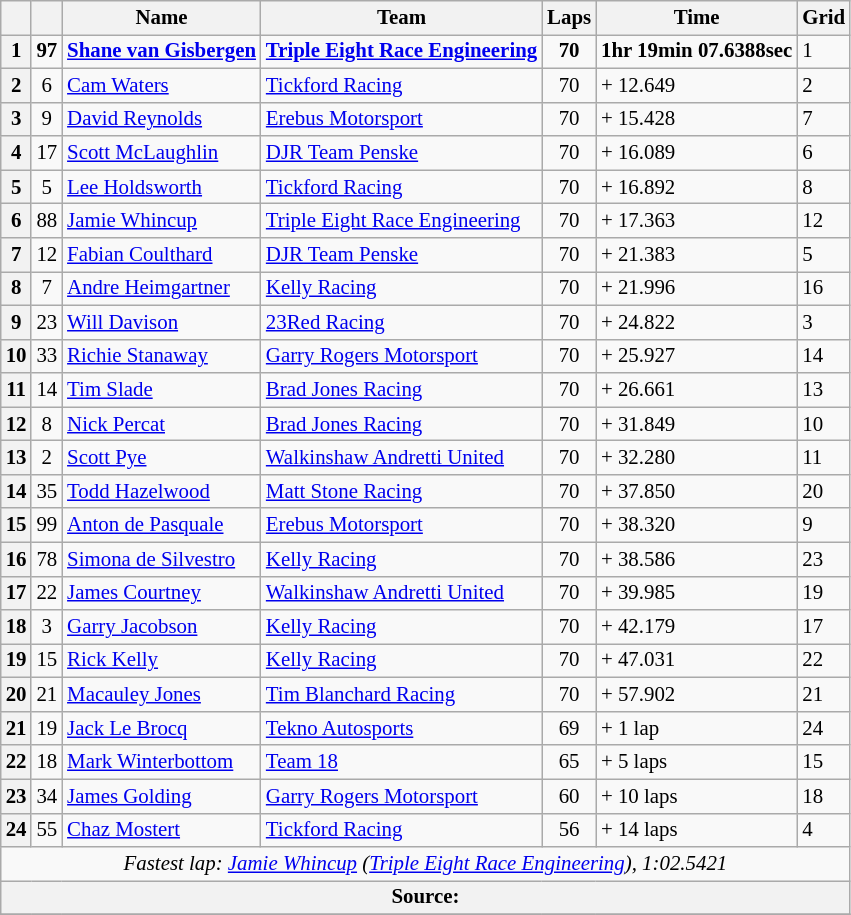<table class="wikitable" style="font-size: 87%">
<tr>
<th></th>
<th></th>
<th>Name</th>
<th>Team</th>
<th>Laps</th>
<th>Time</th>
<th>Grid</th>
</tr>
<tr>
<th><strong>1</strong></th>
<td align="center"><strong>97</strong></td>
<td><strong> <a href='#'>Shane van Gisbergen</a></strong></td>
<td><strong><a href='#'>Triple Eight Race Engineering</a></strong></td>
<td align="center"><strong>70</strong></td>
<td><strong>1hr 19min 07.6388sec</strong></td>
<td>1</td>
</tr>
<tr>
<th>2</th>
<td align="center">6</td>
<td> <a href='#'>Cam Waters</a></td>
<td><a href='#'>Tickford Racing</a></td>
<td align="center">70</td>
<td>+ 12.649</td>
<td>2</td>
</tr>
<tr>
<th>3</th>
<td align="center">9</td>
<td> <a href='#'>David Reynolds</a></td>
<td><a href='#'>Erebus Motorsport</a></td>
<td align="center">70</td>
<td>+ 15.428</td>
<td>7</td>
</tr>
<tr>
<th>4</th>
<td align="center">17</td>
<td> <a href='#'>Scott McLaughlin</a></td>
<td><a href='#'>DJR Team Penske</a></td>
<td align="center">70</td>
<td>+ 16.089</td>
<td>6</td>
</tr>
<tr>
<th>5</th>
<td align="center">5</td>
<td> <a href='#'>Lee Holdsworth</a></td>
<td><a href='#'>Tickford Racing</a></td>
<td align="center">70</td>
<td>+ 16.892</td>
<td>8</td>
</tr>
<tr>
<th>6</th>
<td align="center">88</td>
<td> <a href='#'>Jamie Whincup</a></td>
<td><a href='#'>Triple Eight Race Engineering</a></td>
<td align="center">70</td>
<td>+ 17.363</td>
<td>12</td>
</tr>
<tr>
<th>7</th>
<td align="center">12</td>
<td> <a href='#'>Fabian Coulthard</a></td>
<td><a href='#'>DJR Team Penske</a></td>
<td align="center">70</td>
<td>+ 21.383</td>
<td>5</td>
</tr>
<tr>
<th>8</th>
<td align="center">7</td>
<td> <a href='#'>Andre Heimgartner</a></td>
<td><a href='#'>Kelly Racing</a></td>
<td align="center">70</td>
<td>+ 21.996</td>
<td>16</td>
</tr>
<tr>
<th>9</th>
<td align="center">23</td>
<td> <a href='#'>Will Davison</a></td>
<td><a href='#'>23Red Racing</a></td>
<td align="center">70</td>
<td>+ 24.822</td>
<td>3</td>
</tr>
<tr>
<th>10</th>
<td align="center">33</td>
<td> <a href='#'>Richie Stanaway</a></td>
<td><a href='#'>Garry Rogers Motorsport</a></td>
<td align="center">70</td>
<td>+ 25.927</td>
<td>14</td>
</tr>
<tr>
<th>11</th>
<td align="center">14</td>
<td> <a href='#'>Tim Slade</a></td>
<td><a href='#'>Brad Jones Racing</a></td>
<td align="center">70</td>
<td>+ 26.661</td>
<td>13</td>
</tr>
<tr>
<th>12</th>
<td align="center">8</td>
<td> <a href='#'>Nick Percat</a></td>
<td><a href='#'>Brad Jones Racing</a></td>
<td align="center">70</td>
<td>+ 31.849</td>
<td>10</td>
</tr>
<tr>
<th>13</th>
<td align="center">2</td>
<td> <a href='#'>Scott Pye</a></td>
<td><a href='#'>Walkinshaw Andretti United</a></td>
<td align="center">70</td>
<td>+ 32.280</td>
<td>11</td>
</tr>
<tr>
<th>14</th>
<td align="center">35</td>
<td> <a href='#'>Todd Hazelwood</a></td>
<td><a href='#'>Matt Stone Racing</a></td>
<td align="center">70</td>
<td>+ 37.850</td>
<td>20</td>
</tr>
<tr>
<th>15</th>
<td align="center">99</td>
<td> <a href='#'>Anton de Pasquale</a></td>
<td><a href='#'>Erebus Motorsport</a></td>
<td align="center">70</td>
<td>+ 38.320</td>
<td>9</td>
</tr>
<tr>
<th>16</th>
<td align="center">78</td>
<td> <a href='#'>Simona de Silvestro</a></td>
<td><a href='#'>Kelly Racing</a></td>
<td align="center">70</td>
<td>+ 38.586</td>
<td>23</td>
</tr>
<tr>
<th>17</th>
<td align="center">22</td>
<td> <a href='#'>James Courtney</a></td>
<td><a href='#'>Walkinshaw Andretti United</a></td>
<td align="center">70</td>
<td>+ 39.985</td>
<td>19</td>
</tr>
<tr>
<th>18</th>
<td align="center">3</td>
<td> <a href='#'>Garry Jacobson</a></td>
<td><a href='#'>Kelly Racing</a></td>
<td align="center">70</td>
<td>+ 42.179</td>
<td>17</td>
</tr>
<tr>
<th>19</th>
<td align="center">15</td>
<td> <a href='#'>Rick Kelly</a></td>
<td><a href='#'>Kelly Racing</a></td>
<td align="center">70</td>
<td>+ 47.031</td>
<td>22</td>
</tr>
<tr>
<th>20</th>
<td align="center">21</td>
<td> <a href='#'>Macauley Jones</a></td>
<td><a href='#'>Tim Blanchard Racing</a></td>
<td align="center">70</td>
<td>+ 57.902</td>
<td>21</td>
</tr>
<tr>
<th>21</th>
<td align="center">19</td>
<td> <a href='#'>Jack Le Brocq</a></td>
<td><a href='#'>Tekno Autosports</a></td>
<td align="center">69</td>
<td>+ 1 lap</td>
<td>24</td>
</tr>
<tr>
<th>22</th>
<td align="center">18</td>
<td> <a href='#'>Mark Winterbottom</a></td>
<td><a href='#'>Team 18</a></td>
<td align="center">65</td>
<td>+ 5 laps</td>
<td>15</td>
</tr>
<tr>
<th>23</th>
<td align="center">34</td>
<td> <a href='#'>James Golding</a></td>
<td><a href='#'>Garry Rogers Motorsport</a></td>
<td align="center">60</td>
<td>+ 10 laps</td>
<td>18</td>
</tr>
<tr>
<th>24</th>
<td align="center">55</td>
<td> <a href='#'>Chaz Mostert</a></td>
<td><a href='#'>Tickford Racing</a></td>
<td align="center">56</td>
<td>+ 14 laps</td>
<td>4</td>
</tr>
<tr>
<td colspan="7" align="center"><em>Fastest lap: <a href='#'>Jamie Whincup</a> (<a href='#'>Triple Eight Race Engineering</a>), 1:02.5421</em></td>
</tr>
<tr>
<th colspan=7>Source:</th>
</tr>
<tr>
</tr>
</table>
